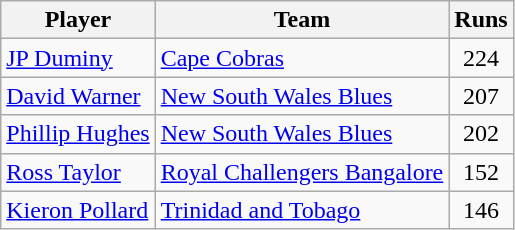<table class="wikitable" style="text-align:center;">
<tr>
<th>Player</th>
<th>Team</th>
<th>Runs</th>
</tr>
<tr>
<td style="text-align:left;"><a href='#'>JP Duminy</a></td>
<td style="text-align:left;"><a href='#'>Cape Cobras</a></td>
<td>224</td>
</tr>
<tr>
<td style="text-align:left;"><a href='#'>David Warner</a></td>
<td style="text-align:left;"><a href='#'>New South Wales Blues</a></td>
<td>207</td>
</tr>
<tr>
<td style="text-align:left;"><a href='#'>Phillip Hughes</a></td>
<td style="text-align:left;"><a href='#'>New South Wales Blues</a></td>
<td>202</td>
</tr>
<tr>
<td style="text-align:left;"><a href='#'>Ross Taylor</a></td>
<td style="text-align:left;"><a href='#'>Royal Challengers Bangalore</a></td>
<td>152</td>
</tr>
<tr>
<td style="text-align:left;"><a href='#'>Kieron Pollard</a></td>
<td style="text-align:left;"><a href='#'>Trinidad and Tobago</a></td>
<td>146</td>
</tr>
</table>
